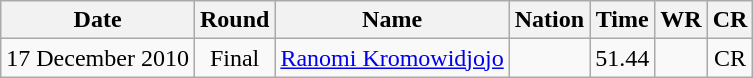<table class="wikitable" style="text-align:center">
<tr>
<th>Date</th>
<th>Round</th>
<th>Name</th>
<th>Nation</th>
<th>Time</th>
<th>WR</th>
<th>CR</th>
</tr>
<tr>
<td>17 December 2010</td>
<td>Final</td>
<td align="left"><a href='#'>Ranomi Kromowidjojo</a></td>
<td align="left"></td>
<td>51.44</td>
<td></td>
<td>CR</td>
</tr>
</table>
